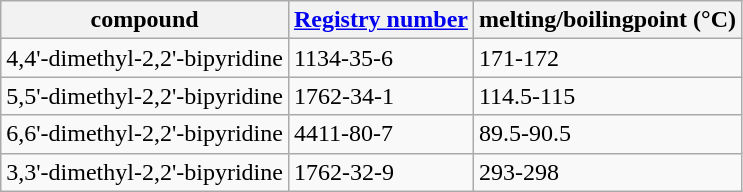<table class="wikitable">
<tr>
<th>compound</th>
<th><a href='#'>Registry number</a></th>
<th>melting/boilingpoint (°C)</th>
</tr>
<tr>
<td>4,4'-dimethyl-2,2'-bipyridine</td>
<td>1134-35-6</td>
<td>171-172</td>
</tr>
<tr>
<td>5,5'-dimethyl-2,2'-bipyridine</td>
<td>1762-34-1</td>
<td>114.5-115</td>
</tr>
<tr>
<td>6,6'-dimethyl-2,2'-bipyridine</td>
<td>4411-80-7</td>
<td>89.5-90.5</td>
</tr>
<tr>
<td>3,3'-dimethyl-2,2'-bipyridine</td>
<td>1762-32-9</td>
<td>293-298</td>
</tr>
</table>
